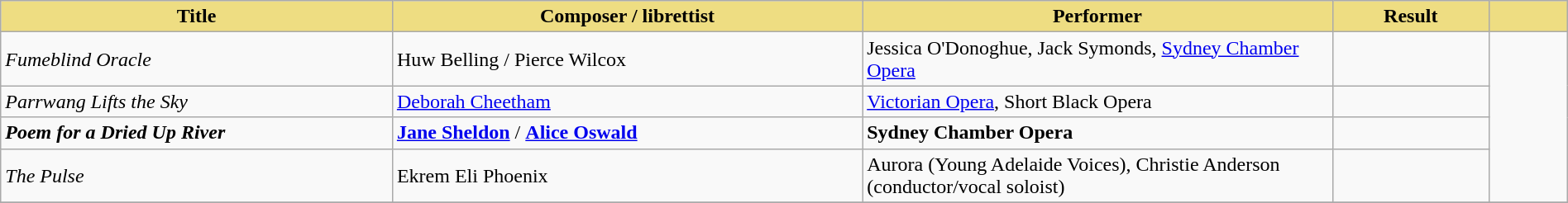<table class="wikitable" width=100%>
<tr>
<th style="width:25%;background:#EEDD82;">Title</th>
<th style="width:30%;background:#EEDD82;">Composer / librettist</th>
<th style="width:30%;background:#EEDD82;">Performer</th>
<th style="width:10%;background:#EEDD82;">Result</th>
<th style="width:5%;background:#EEDD82;"></th>
</tr>
<tr>
<td><em>Fumeblind Oracle</em></td>
<td>Huw Belling / Pierce Wilcox</td>
<td>Jessica O'Donoghue, Jack Symonds, <a href='#'>Sydney Chamber Opera</a></td>
<td></td>
<td rowspan="4"></td>
</tr>
<tr>
<td><em>Parrwang Lifts the Sky</em></td>
<td><a href='#'>Deborah Cheetham</a></td>
<td><a href='#'>Victorian Opera</a>, Short Black Opera</td>
<td></td>
</tr>
<tr>
<td><strong><em>Poem for a Dried Up River</em></strong></td>
<td><strong><a href='#'>Jane Sheldon</a></strong> / <strong><a href='#'>Alice Oswald</a></strong></td>
<td><strong>Sydney Chamber Opera</strong></td>
<td></td>
</tr>
<tr>
<td><em>The Pulse</em></td>
<td>Ekrem Eli Phoenix</td>
<td>Aurora (Young Adelaide Voices), Christie Anderson (conductor/vocal soloist)</td>
<td></td>
</tr>
<tr>
</tr>
</table>
